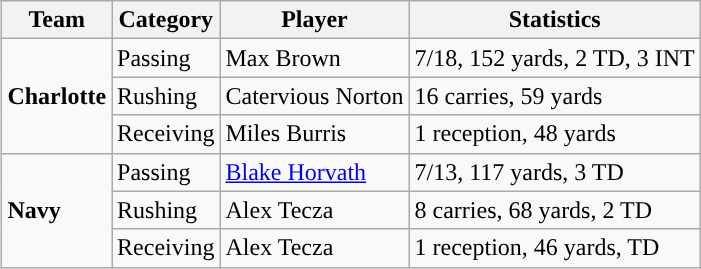<table class="wikitable" style="float: right;">
<tr>
<th>Team</th>
<th>Category</th>
<th>Player</th>
<th>Statistics</th>
</tr>
<tr>
<td rowspan=3><strong>Charlotte</strong></td>
<td>Passing</td>
<td>Max Brown</td>
<td>7/18, 152 yards, 2 TD, 3 INT</td>
</tr>
<tr>
<td>Rushing</td>
<td>Catervious Norton</td>
<td>16 carries, 59 yards</td>
</tr>
<tr>
<td>Receiving</td>
<td>Miles Burris</td>
<td>1 reception, 48 yards</td>
</tr>
<tr>
<td rowspan=3><strong>Navy</strong></td>
<td>Passing</td>
<td><a href='#'>Blake Horvath</a></td>
<td>7/13, 117 yards, 3 TD</td>
</tr>
<tr>
<td>Rushing</td>
<td>Alex Tecza</td>
<td>8 carries, 68 yards, 2 TD</td>
</tr>
<tr>
<td>Receiving</td>
<td>Alex Tecza</td>
<td>1 reception, 46 yards, TD</td>
</tr>
</table>
